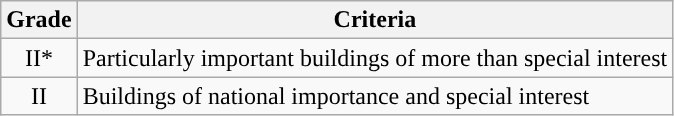<table class="wikitable">
<tr>
<th>Grade</th>
<th>Criteria</th>
</tr>
<tr>
<td align="center" >II*</td>
<td>Particularly important buildings of more than special interest</td>
</tr>
<tr>
<td align="center" >II</td>
<td>Buildings of national importance and special interest</td>
</tr>
</table>
